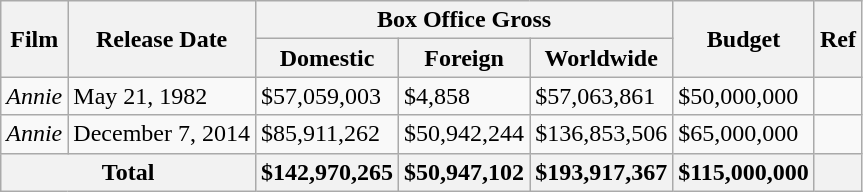<table class="wikitable sortable">
<tr>
<th rowspan="2">Film</th>
<th rowspan="2">Release Date</th>
<th colspan="3">Box Office Gross</th>
<th rowspan="2">Budget</th>
<th rowspan="2">Ref</th>
</tr>
<tr>
<th>Domestic</th>
<th>Foreign</th>
<th>Worldwide</th>
</tr>
<tr>
<td><em>Annie</em></td>
<td>May 21, 1982</td>
<td>$57,059,003</td>
<td>$4,858</td>
<td>$57,063,861</td>
<td>$50,000,000</td>
<td></td>
</tr>
<tr>
<td><em>Annie</em></td>
<td>December 7, 2014</td>
<td>$85,911,262</td>
<td>$50,942,244</td>
<td>$136,853,506</td>
<td>$65,000,000</td>
<td></td>
</tr>
<tr>
<th colspan="2">Total</th>
<th>$142,970,265</th>
<th>$50,947,102</th>
<th>$193,917,367</th>
<th>$115,000,000</th>
<th></th>
</tr>
</table>
